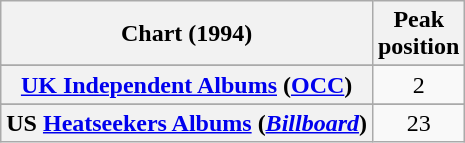<table class="wikitable sortable plainrowheaders" style="text-align:center">
<tr>
<th scope="col">Chart (1994)</th>
<th scope="col">Peak<br>position</th>
</tr>
<tr>
</tr>
<tr>
</tr>
<tr>
<th scope="row"><a href='#'>UK Independent Albums</a> (<a href='#'>OCC</a>)</th>
<td>2</td>
</tr>
<tr>
</tr>
<tr>
<th scope="row">US <a href='#'>Heatseekers Albums</a> (<em><a href='#'>Billboard</a></em>)</th>
<td>23</td>
</tr>
</table>
